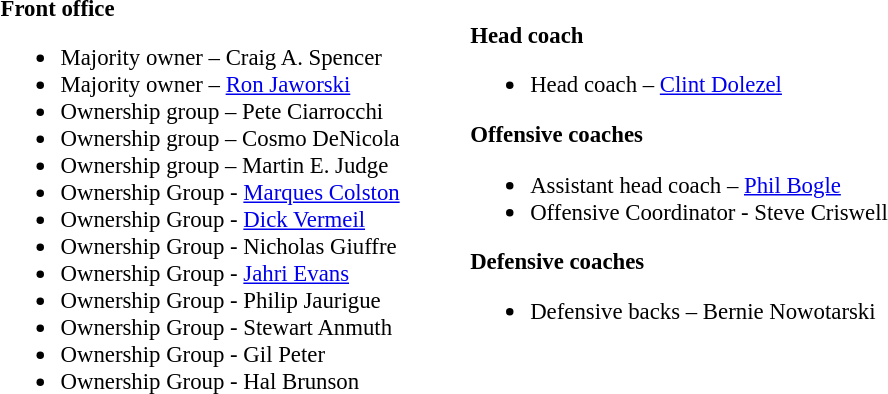<table class="toccolours" style="text-align: left;">
<tr>
<td colspan=7 align="right"></td>
</tr>
<tr>
<td valign="top"></td>
<td style="font-size: 95%;" valign="top"><strong>Front office</strong><br><ul><li>Majority owner – Craig A. Spencer</li><li>Majority owner – <a href='#'>Ron Jaworski</a></li><li>Ownership group – Pete Ciarrocchi</li><li>Ownership group – Cosmo DeNicola</li><li>Ownership group – Martin E. Judge</li><li>Ownership Group - <a href='#'>Marques Colston</a></li><li>Ownership Group - <a href='#'>Dick Vermeil</a></li><li>Ownership Group - Nicholas Giuffre</li><li>Ownership Group - <a href='#'>Jahri Evans</a></li><li>Ownership Group - Philip Jaurigue</li><li>Ownership Group - Stewart Anmuth</li><li>Ownership Group - Gil Peter</li><li>Ownership Group - Hal Brunson</li></ul></td>
<td width="35"> </td>
<td valign="top"></td>
<td style="font-size: 95%;" valign="top"><br><strong>Head coach</strong><ul><li>Head coach – <a href='#'>Clint Dolezel</a></li></ul><strong>Offensive coaches</strong><ul><li>Assistant head coach – <a href='#'>Phil Bogle</a></li><li>Offensive Coordinator - Steve Criswell</li></ul><strong>Defensive coaches</strong><ul><li>Defensive backs – Bernie Nowotarski</li></ul></td>
</tr>
</table>
